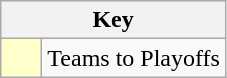<table class="wikitable" style="text-align: center;">
<tr>
<th colspan=2>Key</th>
</tr>
<tr>
<td style="background:#ffffcc; width:20px;"></td>
<td align=left>Teams to Playoffs</td>
</tr>
</table>
